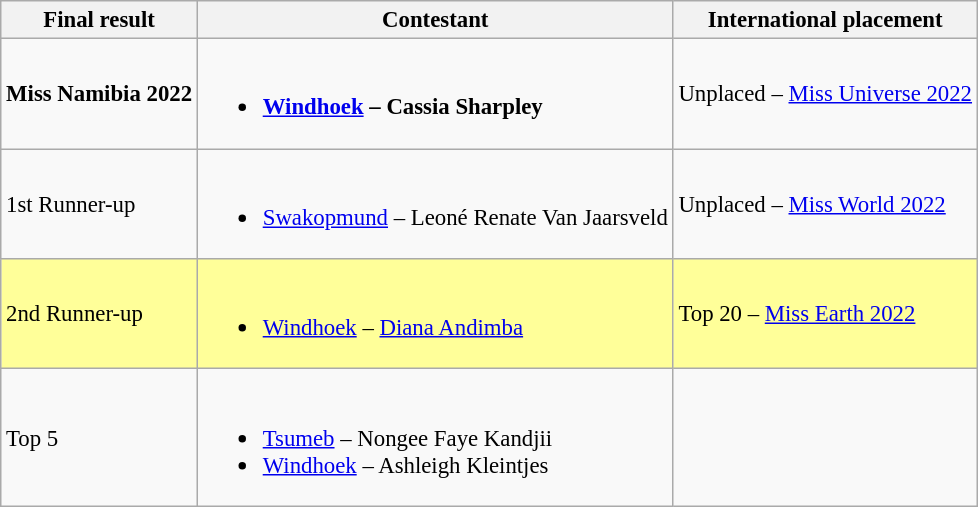<table class="wikitable sortable" style="font-size:95%;">
<tr>
<th>Final result</th>
<th>Contestant</th>
<th>International placement</th>
</tr>
<tr>
<td><strong>Miss Namibia 2022</strong></td>
<td><br><ul><li><strong><a href='#'>Windhoek</a> – Cassia Sharpley</strong></li></ul></td>
<td>Unplaced – <a href='#'>Miss Universe 2022</a></td>
</tr>
<tr>
<td>1st Runner-up</td>
<td><br><ul><li><a href='#'>Swakopmund</a> – Leoné Renate Van Jaarsveld</li></ul></td>
<td>Unplaced – <a href='#'>Miss World 2022</a></td>
</tr>
<tr style="background-color:#FFFF99">
<td>2nd Runner-up</td>
<td><br><ul><li><a href='#'>Windhoek</a> – <a href='#'>Diana Andimba</a></li></ul></td>
<td>Top 20 – <a href='#'>Miss Earth 2022</a></td>
</tr>
<tr>
<td>Top 5</td>
<td><br><ul><li><a href='#'>Tsumeb</a> – Nongee Faye Kandjii</li><li><a href='#'>Windhoek</a> – Ashleigh Kleintjes</li></ul></td>
<td></td>
</tr>
</table>
